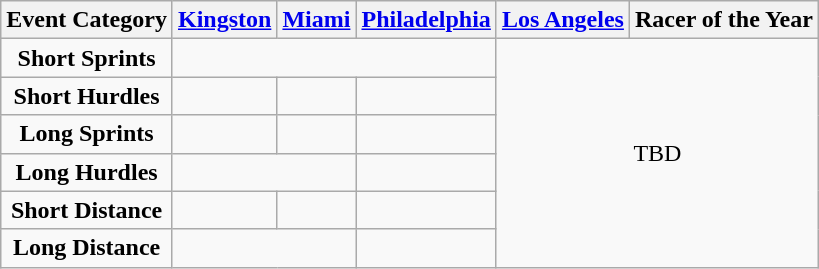<table class="wikitable" style="text-align:center;">
<tr>
<th scope="col">Event Category</th>
<th scope="col"><a href='#'>Kingston</a></th>
<th scope="col"><a href='#'>Miami</a></th>
<th scope="col"><a href='#'>Philadelphia</a></th>
<th scope="col"><a href='#'>Los Angeles</a></th>
<th>Racer of the Year</th>
</tr>
<tr>
<td><strong>Short Sprints</strong></td>
<td colspan="3"> </td>
<td colspan="2" rowspan="6">TBD</td>
</tr>
<tr>
<td><strong>Short Hurdles</strong></td>
<td> </td>
<td> </td>
<td> </td>
</tr>
<tr>
<td><strong>Long Sprints</strong></td>
<td> </td>
<td> </td>
<td> </td>
</tr>
<tr>
<td><strong>Long Hurdles</strong></td>
<td colspan="2"> </td>
<td> </td>
</tr>
<tr>
<td><strong>Short Distance</strong></td>
<td> </td>
<td> </td>
<td> </td>
</tr>
<tr>
<td><strong>Long Distance</strong></td>
<td colspan="2"> </td>
<td> </td>
</tr>
</table>
